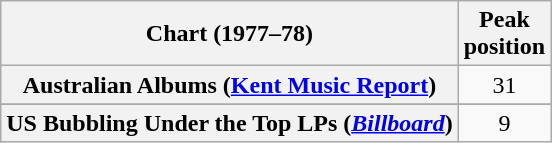<table class="wikitable sortable plainrowheaders">
<tr>
<th scope="col">Chart (1977–78)</th>
<th scope="col">Peak<br>position</th>
</tr>
<tr>
<th scope="row">Australian Albums (<a href='#'>Kent Music Report</a>)</th>
<td style="text-align:center;">31</td>
</tr>
<tr>
</tr>
<tr>
<th scope="row">US Bubbling Under the Top LPs (<em><a href='#'>Billboard</a></em>)</th>
<td style="text-align:center;">9</td>
</tr>
</table>
